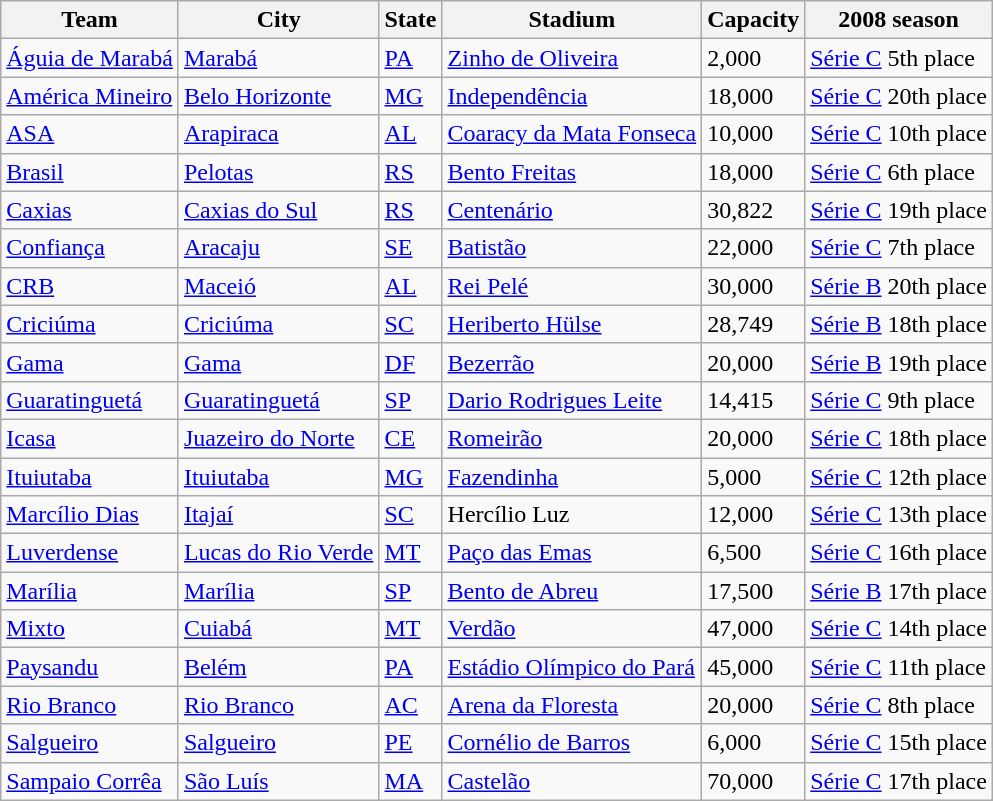<table class="wikitable sortable">
<tr>
<th>Team</th>
<th>City</th>
<th>State</th>
<th>Stadium</th>
<th>Capacity</th>
<th>2008 season</th>
</tr>
<tr>
<td><a href='#'>Águia de Marabá</a></td>
<td><a href='#'>Marabá</a></td>
<td> <a href='#'>PA</a></td>
<td><a href='#'>Zinho de Oliveira</a></td>
<td>2,000</td>
<td><a href='#'>Série C</a> 5th place</td>
</tr>
<tr>
<td><a href='#'>América Mineiro</a></td>
<td><a href='#'>Belo Horizonte</a></td>
<td> <a href='#'>MG</a></td>
<td><a href='#'>Independência</a></td>
<td>18,000</td>
<td><a href='#'>Série C</a> 20th place</td>
</tr>
<tr>
<td><a href='#'>ASA</a></td>
<td><a href='#'>Arapiraca</a></td>
<td> <a href='#'>AL</a></td>
<td><a href='#'>Coaracy da Mata Fonseca</a></td>
<td>10,000</td>
<td><a href='#'>Série C</a> 10th place</td>
</tr>
<tr>
<td><a href='#'>Brasil</a></td>
<td><a href='#'>Pelotas</a></td>
<td> <a href='#'>RS</a></td>
<td><a href='#'>Bento Freitas</a></td>
<td>18,000</td>
<td><a href='#'>Série C</a> 6th place</td>
</tr>
<tr>
<td><a href='#'>Caxias</a></td>
<td><a href='#'>Caxias do Sul</a></td>
<td> <a href='#'>RS</a></td>
<td><a href='#'>Centenário</a></td>
<td>30,822</td>
<td><a href='#'>Série C</a> 19th place</td>
</tr>
<tr>
<td><a href='#'>Confiança</a></td>
<td><a href='#'>Aracaju</a></td>
<td> <a href='#'>SE</a></td>
<td><a href='#'>Batistão</a></td>
<td>22,000</td>
<td><a href='#'>Série C</a> 7th place</td>
</tr>
<tr>
<td><a href='#'>CRB</a></td>
<td><a href='#'>Maceió</a></td>
<td> <a href='#'>AL</a></td>
<td><a href='#'>Rei Pelé</a></td>
<td>30,000</td>
<td><a href='#'>Série B</a> 20th place</td>
</tr>
<tr>
<td><a href='#'>Criciúma</a></td>
<td><a href='#'>Criciúma</a></td>
<td> <a href='#'>SC</a></td>
<td><a href='#'>Heriberto Hülse</a></td>
<td>28,749</td>
<td><a href='#'>Série B</a> 18th place</td>
</tr>
<tr>
<td><a href='#'>Gama</a></td>
<td><a href='#'>Gama</a></td>
<td> <a href='#'>DF</a></td>
<td><a href='#'>Bezerrão</a></td>
<td>20,000</td>
<td><a href='#'>Série B</a> 19th place</td>
</tr>
<tr>
<td><a href='#'>Guaratinguetá</a></td>
<td><a href='#'>Guaratinguetá</a></td>
<td> <a href='#'>SP</a></td>
<td><a href='#'>Dario Rodrigues Leite</a></td>
<td>14,415</td>
<td><a href='#'>Série C</a> 9th place</td>
</tr>
<tr>
<td><a href='#'>Icasa</a></td>
<td><a href='#'>Juazeiro do Norte</a></td>
<td> <a href='#'>CE</a></td>
<td><a href='#'>Romeirão</a></td>
<td>20,000</td>
<td><a href='#'>Série C</a> 18th place</td>
</tr>
<tr>
<td><a href='#'>Ituiutaba</a></td>
<td><a href='#'>Ituiutaba</a></td>
<td> <a href='#'>MG</a></td>
<td><a href='#'>Fazendinha</a></td>
<td>5,000</td>
<td><a href='#'>Série C</a> 12th place</td>
</tr>
<tr>
<td><a href='#'>Marcílio Dias</a></td>
<td><a href='#'>Itajaí</a></td>
<td> <a href='#'>SC</a></td>
<td>Hercílio Luz</td>
<td>12,000</td>
<td><a href='#'>Série C</a> 13th place</td>
</tr>
<tr>
<td><a href='#'>Luverdense</a></td>
<td><a href='#'>Lucas do Rio Verde</a></td>
<td> <a href='#'>MT</a></td>
<td><a href='#'>Paço das Emas</a></td>
<td>6,500</td>
<td><a href='#'>Série C</a> 16th place</td>
</tr>
<tr>
<td><a href='#'>Marília</a></td>
<td><a href='#'>Marília</a></td>
<td> <a href='#'>SP</a></td>
<td><a href='#'>Bento de Abreu</a></td>
<td>17,500</td>
<td><a href='#'>Série B</a> 17th place</td>
</tr>
<tr>
<td><a href='#'>Mixto</a></td>
<td><a href='#'>Cuiabá</a></td>
<td> <a href='#'>MT</a></td>
<td><a href='#'>Verdão</a></td>
<td>47,000</td>
<td><a href='#'>Série C</a> 14th place</td>
</tr>
<tr>
<td><a href='#'>Paysandu</a></td>
<td><a href='#'>Belém</a></td>
<td> <a href='#'>PA</a></td>
<td><a href='#'>Estádio Olímpico do Pará</a></td>
<td>45,000</td>
<td><a href='#'>Série C</a> 11th place</td>
</tr>
<tr>
<td><a href='#'>Rio Branco</a></td>
<td><a href='#'>Rio Branco</a></td>
<td> <a href='#'>AC</a></td>
<td><a href='#'>Arena da Floresta</a></td>
<td>20,000</td>
<td><a href='#'>Série C</a> 8th place</td>
</tr>
<tr>
<td><a href='#'>Salgueiro</a></td>
<td><a href='#'>Salgueiro</a></td>
<td> <a href='#'>PE</a></td>
<td><a href='#'>Cornélio de Barros</a></td>
<td>6,000</td>
<td><a href='#'>Série C</a> 15th place</td>
</tr>
<tr>
<td><a href='#'>Sampaio Corrêa</a></td>
<td><a href='#'>São Luís</a></td>
<td> <a href='#'>MA</a></td>
<td><a href='#'>Castelão</a></td>
<td>70,000</td>
<td><a href='#'>Série C</a> 17th place</td>
</tr>
</table>
